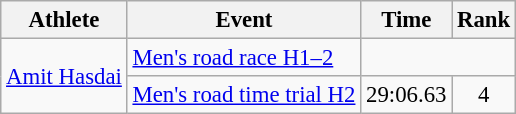<table class=wikitable style=font-size:95%;text-align:center>
<tr>
<th>Athlete</th>
<th>Event</th>
<th>Time</th>
<th>Rank</th>
</tr>
<tr align=center>
<td align=left rowspan=2><a href='#'>Amit Hasdai</a></td>
<td align=left><a href='#'>Men's road race H1–2</a></td>
<td colspan=2></td>
</tr>
<tr align=center>
<td align=left><a href='#'>Men's road time trial H2</a></td>
<td>29:06.63</td>
<td>4</td>
</tr>
</table>
